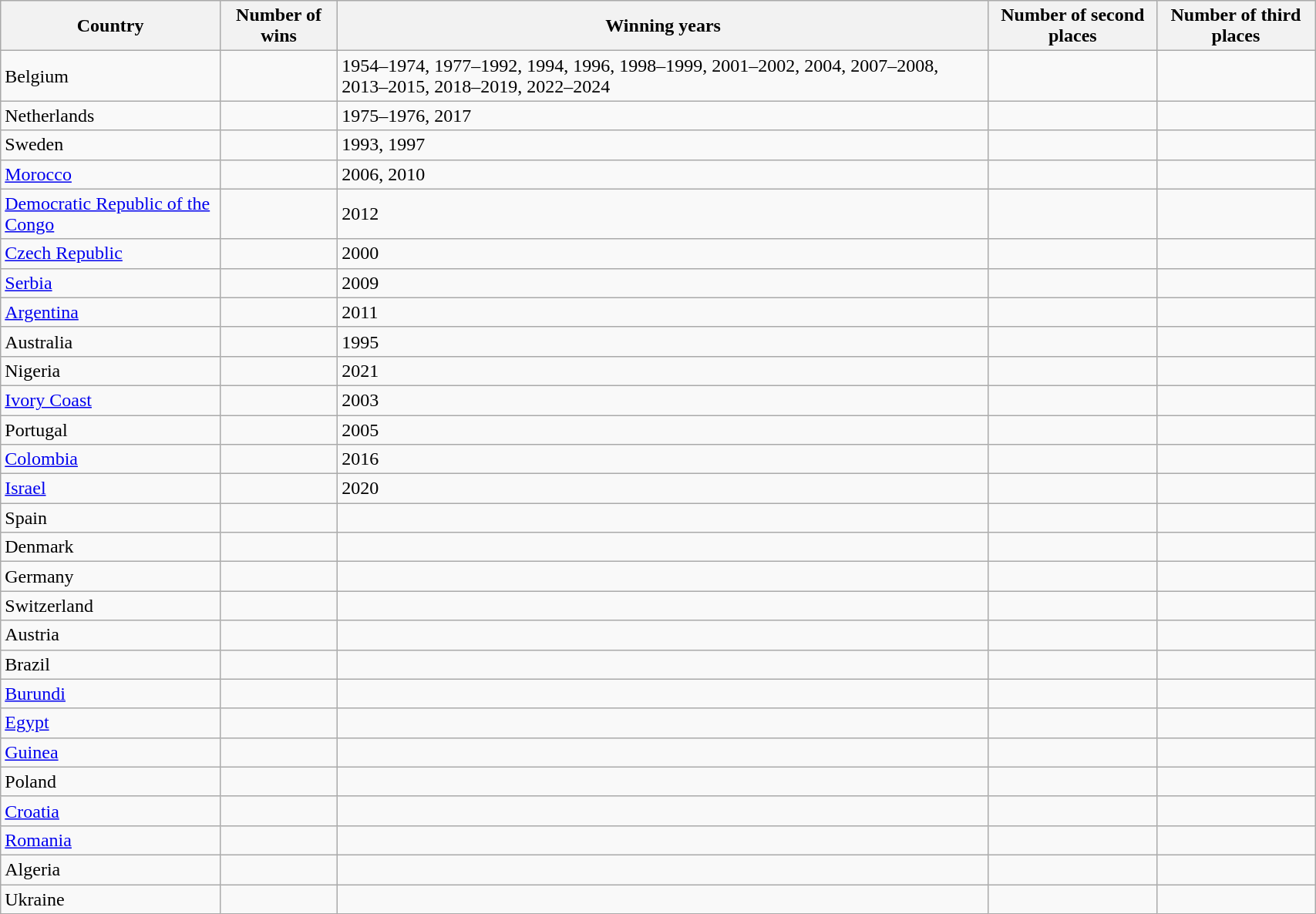<table class="wikitable sortable"  style="width:90%">
<tr>
<th>Country</th>
<th>Number of wins</th>
<th class="unsortable">Winning years</th>
<th>Number of second places</th>
<th>Number of third places</th>
</tr>
<tr>
<td> Belgium</td>
<td></td>
<td>1954–1974, 1977–1992, 1994, 1996, 1998–1999, 2001–2002, 2004, 2007–2008, 2013–2015, 2018–2019, 2022–2024</td>
<td></td>
<td></td>
</tr>
<tr>
<td> Netherlands</td>
<td></td>
<td>1975–1976, 2017</td>
<td></td>
<td></td>
</tr>
<tr>
<td> Sweden</td>
<td></td>
<td>1993, 1997</td>
<td></td>
<td></td>
</tr>
<tr>
<td> <a href='#'>Morocco</a></td>
<td></td>
<td>2006, 2010</td>
<td></td>
<td></td>
</tr>
<tr>
<td> <a href='#'>Democratic Republic of the Congo</a></td>
<td></td>
<td>2012</td>
<td></td>
<td></td>
</tr>
<tr>
<td> <a href='#'>Czech Republic</a></td>
<td></td>
<td>2000</td>
<td></td>
<td></td>
</tr>
<tr>
<td> <a href='#'>Serbia</a></td>
<td></td>
<td>2009</td>
<td></td>
<td></td>
</tr>
<tr>
<td> <a href='#'>Argentina</a></td>
<td></td>
<td>2011</td>
<td></td>
<td></td>
</tr>
<tr>
<td> Australia</td>
<td></td>
<td>1995</td>
<td></td>
<td></td>
</tr>
<tr>
<td> Nigeria</td>
<td></td>
<td>2021</td>
<td></td>
<td></td>
</tr>
<tr>
<td> <a href='#'>Ivory Coast</a></td>
<td></td>
<td>2003</td>
<td></td>
<td></td>
</tr>
<tr>
<td> Portugal</td>
<td></td>
<td>2005</td>
<td></td>
<td></td>
</tr>
<tr>
<td> <a href='#'>Colombia</a></td>
<td></td>
<td>2016</td>
<td></td>
<td></td>
</tr>
<tr>
<td> <a href='#'>Israel</a></td>
<td></td>
<td>2020</td>
<td></td>
<td></td>
</tr>
<tr>
<td> Spain</td>
<td></td>
<td></td>
<td></td>
<td></td>
</tr>
<tr>
<td> Denmark</td>
<td></td>
<td></td>
<td></td>
<td></td>
</tr>
<tr>
<td> Germany</td>
<td></td>
<td></td>
<td></td>
<td></td>
</tr>
<tr>
<td> Switzerland</td>
<td></td>
<td></td>
<td></td>
<td></td>
</tr>
<tr>
<td> Austria</td>
<td></td>
<td></td>
<td></td>
<td></td>
</tr>
<tr>
<td> Brazil</td>
<td></td>
<td></td>
<td></td>
<td></td>
</tr>
<tr>
<td> <a href='#'>Burundi</a></td>
<td></td>
<td></td>
<td></td>
<td></td>
</tr>
<tr>
<td> <a href='#'>Egypt</a></td>
<td></td>
<td></td>
<td></td>
<td></td>
</tr>
<tr>
<td> <a href='#'>Guinea</a></td>
<td></td>
<td></td>
<td></td>
<td></td>
</tr>
<tr>
<td> Poland</td>
<td></td>
<td></td>
<td></td>
<td></td>
</tr>
<tr>
<td> <a href='#'>Croatia</a></td>
<td></td>
<td></td>
<td></td>
<td></td>
</tr>
<tr>
<td> <a href='#'>Romania</a></td>
<td></td>
<td></td>
<td></td>
<td></td>
</tr>
<tr>
<td> Algeria</td>
<td></td>
<td></td>
<td></td>
<td></td>
</tr>
<tr>
<td> Ukraine</td>
<td></td>
<td></td>
<td></td>
<td></td>
</tr>
</table>
